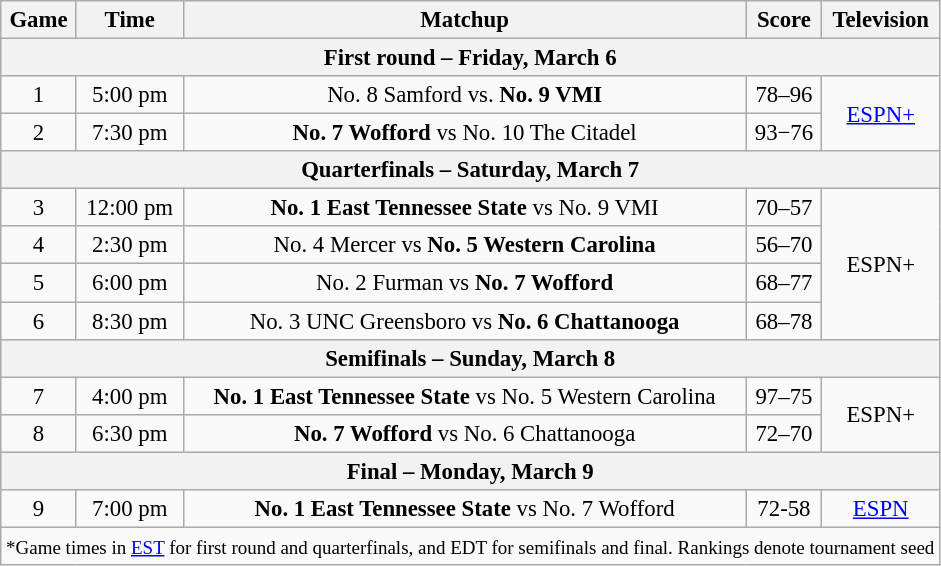<table class="wikitable" style="font-size: 95%;text-align:center">
<tr>
<th>Game</th>
<th>Time</th>
<th>Matchup</th>
<th>Score</th>
<th>Television</th>
</tr>
<tr>
<th colspan=5>First round – Friday, March 6</th>
</tr>
<tr>
<td>1</td>
<td>5:00 pm</td>
<td>No. 8 Samford vs. <strong>No. 9 VMI</strong></td>
<td>78–96</td>
<td rowspan=2><a href='#'>ESPN+</a></td>
</tr>
<tr>
<td>2</td>
<td>7:30 pm</td>
<td><strong>No. 7 Wofford</strong> vs No. 10 The Citadel</td>
<td>93−76</td>
</tr>
<tr>
<th colspan=5>Quarterfinals – Saturday, March 7</th>
</tr>
<tr>
<td>3</td>
<td>12:00 pm</td>
<td><strong>No. 1 East Tennessee State</strong> vs No. 9 VMI</td>
<td>70–57</td>
<td rowspan=4>ESPN+</td>
</tr>
<tr>
<td>4</td>
<td>2:30 pm</td>
<td>No. 4 Mercer vs <strong>No. 5 Western Carolina</strong></td>
<td>56–70</td>
</tr>
<tr>
<td>5</td>
<td>6:00 pm</td>
<td>No. 2 Furman vs <strong>No. 7 Wofford</strong></td>
<td>68–77</td>
</tr>
<tr>
<td>6</td>
<td>8:30 pm</td>
<td>No. 3 UNC Greensboro vs <strong>No. 6 Chattanooga</strong></td>
<td>68–78</td>
</tr>
<tr>
<th colspan=5>Semifinals – Sunday, March 8</th>
</tr>
<tr>
<td>7</td>
<td>4:00 pm</td>
<td><strong>No. 1 East Tennessee State</strong> vs No. 5 Western Carolina</td>
<td>97–75</td>
<td rowspan=2>ESPN+</td>
</tr>
<tr>
<td>8</td>
<td>6:30 pm</td>
<td><strong>No. 7 Wofford</strong> vs No. 6 Chattanooga</td>
<td>72–70</td>
</tr>
<tr>
<th colspan=5>Final – Monday, March 9</th>
</tr>
<tr>
<td>9</td>
<td>7:00 pm</td>
<td><strong>No. 1 East Tennessee State</strong> vs No. 7 Wofford</td>
<td>72-58</td>
<td><a href='#'>ESPN</a></td>
</tr>
<tr>
<td colspan=5><small>*Game times in <a href='#'>EST</a> for first round and quarterfinals, and EDT for semifinals and final. Rankings denote tournament seed</small></td>
</tr>
</table>
